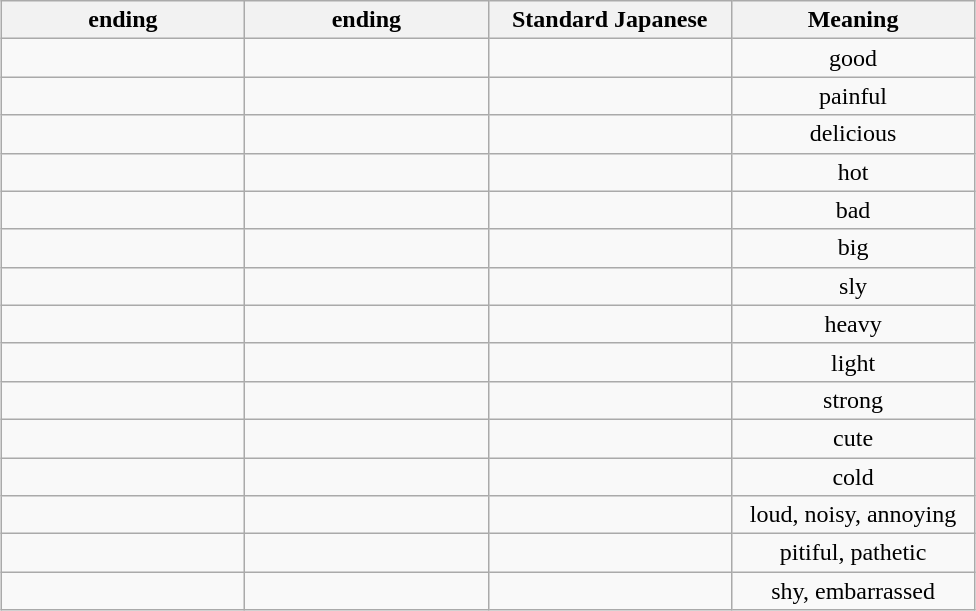<table class="wikitable" style="table-layout:fixed; text-align:center; width:650px; margin:15px;">
<tr>
<th> ending</th>
<th> ending</th>
<th>Standard Japanese</th>
<th>Meaning</th>
</tr>
<tr>
<td></td>
<td></td>
<td></td>
<td>good</td>
</tr>
<tr>
<td></td>
<td></td>
<td></td>
<td>painful</td>
</tr>
<tr>
<td></td>
<td></td>
<td></td>
<td>delicious</td>
</tr>
<tr>
<td></td>
<td></td>
<td></td>
<td>hot</td>
</tr>
<tr>
<td></td>
<td></td>
<td></td>
<td>bad</td>
</tr>
<tr>
<td></td>
<td></td>
<td></td>
<td>big</td>
</tr>
<tr>
<td></td>
<td></td>
<td></td>
<td>sly</td>
</tr>
<tr>
<td></td>
<td></td>
<td></td>
<td>heavy</td>
</tr>
<tr>
<td></td>
<td></td>
<td></td>
<td>light</td>
</tr>
<tr>
<td></td>
<td></td>
<td></td>
<td>strong</td>
</tr>
<tr>
<td></td>
<td></td>
<td></td>
<td>cute</td>
</tr>
<tr>
<td></td>
<td></td>
<td></td>
<td>cold</td>
</tr>
<tr>
<td></td>
<td></td>
<td></td>
<td>loud, noisy, annoying</td>
</tr>
<tr>
<td></td>
<td></td>
<td></td>
<td>pitiful, pathetic</td>
</tr>
<tr>
<td></td>
<td></td>
<td></td>
<td>shy, embarrassed</td>
</tr>
</table>
